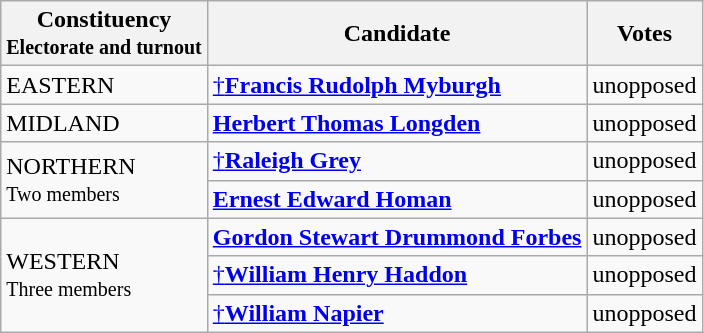<table class=wikitable style=text-align:right>
<tr>
<th>Constituency<br><small>Electorate and turnout</small></th>
<th>Candidate</th>
<th>Votes</th>
</tr>
<tr>
<td align=left>EASTERN</td>
<td align=left><a href='#'>†</a><strong><a href='#'>Francis Rudolph Myburgh</a></strong></td>
<td>unopposed</td>
</tr>
<tr>
<td align=left>MIDLAND</td>
<td align=left><strong><a href='#'>Herbert Thomas Longden</a></strong></td>
<td>unopposed</td>
</tr>
<tr>
<td rowspan=2 align=left>NORTHERN<br><small>Two members</small></td>
<td align=left><a href='#'>†</a><strong><a href='#'>Raleigh Grey</a></strong></td>
<td>unopposed</td>
</tr>
<tr>
<td align=left><strong><a href='#'>Ernest Edward Homan</a></strong></td>
<td>unopposed</td>
</tr>
<tr>
<td rowspan=3 align=left>WESTERN<br><small>Three members</small></td>
<td align=left><strong><a href='#'>Gordon Stewart Drummond Forbes</a></strong></td>
<td>unopposed</td>
</tr>
<tr>
<td align=left><a href='#'>†</a><strong><a href='#'>William Henry Haddon</a></strong></td>
<td>unopposed</td>
</tr>
<tr>
<td align=left><a href='#'>†</a><strong><a href='#'>William Napier</a></strong></td>
<td>unopposed</td>
</tr>
</table>
